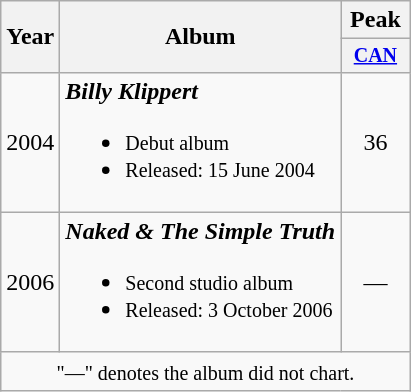<table class="wikitable">
<tr>
<th rowspan="2">Year</th>
<th rowspan="2">Album</th>
<th colspan="1">Peak</th>
</tr>
<tr style="font-size:smaller;">
<th width="40"><a href='#'>CAN</a></th>
</tr>
<tr>
<td>2004</td>
<td><strong><em>Billy Klippert</em></strong><br><ul><li><small>Debut album</small></li><li><small>Released: 15 June 2004</small></li></ul></td>
<td align="center">36</td>
</tr>
<tr>
<td>2006</td>
<td><strong><em>Naked & The Simple Truth</em></strong><br><ul><li><small>Second studio album</small></li><li><small>Released: 3 October 2006</small></li></ul></td>
<td align="center">—</td>
</tr>
<tr>
<td align="center" colspan="8"><small>"—" denotes the album did not chart.</small></td>
</tr>
</table>
